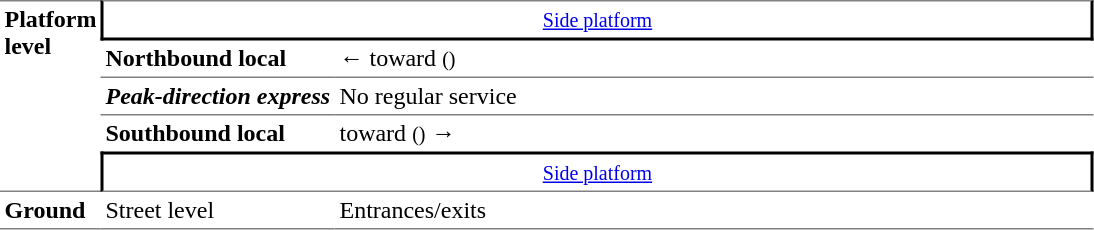<table cellspacing=0 cellpadding=3>
<tr>
<td style="border-top:solid 1px gray;border-bottom:solid 1px gray;vertical-align:top;" rowspan=5><strong>Platform level</strong></td>
<td style="border-top:solid 1px gray;border-right:solid 2px black;border-left:solid 2px black;border-bottom:solid 2px black;text-align:center;" colspan=2><small><a href='#'>Side platform</a></small></td>
</tr>
<tr>
<td style="border-bottom:solid 1px gray;"><span><strong>Northbound local</strong></span></td>
<td style="border-bottom:solid 1px gray;">←  toward  <small>()</small></td>
</tr>
<tr>
<td style="border-bottom:solid 1px gray;"><strong><em>Peak-direction express</em></strong></td>
<td style="border-bottom:solid 1px gray;"> No regular service</td>
</tr>
<tr>
<td><span><strong>Southbound local</strong></span></td>
<td>  toward  <small>()</small> →</td>
</tr>
<tr>
<td style="border-bottom:solid 1px gray;border-top:solid 2px black;border-right:solid 2px black;border-left:solid 2px black;text-align:center;" colspan=2><small><a href='#'>Side platform</a></small></td>
</tr>
<tr>
<td style="border-bottom:solid 1px gray;" width=50><strong>Ground</strong></td>
<td style="border-bottom:solid 1px gray;" width=150>Street level</td>
<td style="border-bottom:solid 1px gray;" width=500>Entrances/exits</td>
</tr>
</table>
